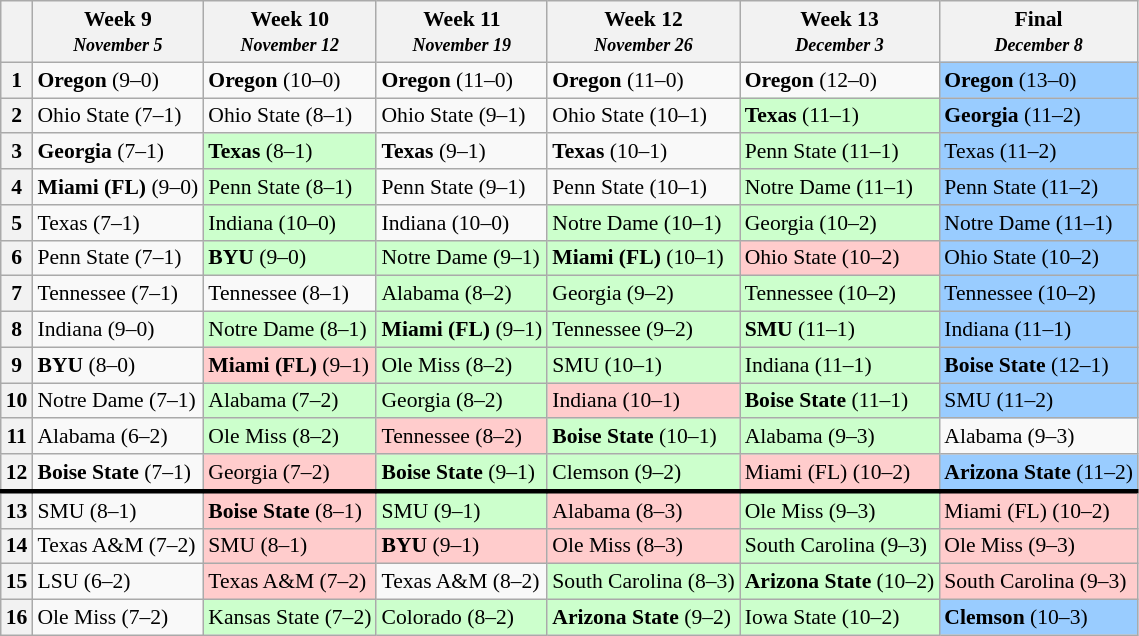<table class="wikitable" style="font-size:90%">
<tr>
<th></th>
<th>Week 9<br><small><em>November 5</em></small></th>
<th>Week 10<br><small><em>November 12</em></small></th>
<th>Week 11 <br><small><em>November 19</em></small></th>
<th>Week 12 <br><small><em>November 26</em></small></th>
<th>Week 13 <br><small><em>December 3</em></small></th>
<th>Final <br><small><em>December 8</em></small></th>
</tr>
<tr>
<th>1</th>
<td><strong>Oregon</strong> (9–0)</td>
<td><strong>Oregon</strong> (10–0)</td>
<td><strong>Oregon</strong> (11–0)</td>
<td><strong>Oregon</strong> (11–0)</td>
<td><strong>Oregon</strong> (12–0)</td>
<td style="background:#99CCFF"><strong>Oregon</strong> (13–0)</td>
</tr>
<tr>
<th>2</th>
<td>Ohio State (7–1)</td>
<td>Ohio State (8–1)</td>
<td>Ohio State (9–1)</td>
<td>Ohio State (10–1)</td>
<td style="background:#ccffcc"><strong>Texas</strong> (11–1)</td>
<td style="background:#99CCFF"><strong>Georgia</strong> (11–2)</td>
</tr>
<tr>
<th>3</th>
<td><strong>Georgia</strong> (7–1)</td>
<td style="background:#ccffcc"><strong>Texas</strong> (8–1)</td>
<td><strong>Texas</strong> (9–1)</td>
<td><strong>Texas</strong> (10–1)</td>
<td style="background:#ccffcc">Penn State (11–1)</td>
<td style="background:#99CCFF">Texas (11–2)</td>
</tr>
<tr>
<th>4</th>
<td><strong>Miami (FL)</strong> (9–0)</td>
<td style="background:#ccffcc">Penn State (8–1)</td>
<td>Penn State (9–1)</td>
<td>Penn State (10–1)</td>
<td style="background:#ccffcc">Notre Dame (11–1)</td>
<td style="background:#99CCFF">Penn State (11–2)</td>
</tr>
<tr>
<th>5</th>
<td>Texas (7–1)</td>
<td style="background:#ccffcc">Indiana (10–0)</td>
<td>Indiana (10–0)</td>
<td style="background:#ccffcc">Notre Dame (10–1)</td>
<td style="background:#ccffcc">Georgia (10–2)</td>
<td style="background:#99CCFF">Notre Dame (11–1)</td>
</tr>
<tr>
<th>6</th>
<td>Penn State (7–1)</td>
<td style="background:#ccffcc"><strong>BYU</strong> (9–0)</td>
<td style="background:#ccffcc">Notre Dame (9–1)</td>
<td style="background:#ccffcc"><strong>Miami (FL)</strong> (10–1)</td>
<td style="background:#ffcccc">Ohio State (10–2)</td>
<td style="background:#99CCFF">Ohio State (10–2)</td>
</tr>
<tr>
<th>7</th>
<td>Tennessee (7–1)</td>
<td>Tennessee (8–1)</td>
<td style="background:#ccffcc">Alabama (8–2)</td>
<td style="background:#ccffcc">Georgia (9–2)</td>
<td style="background:#ccffcc">Tennessee (10–2)</td>
<td style="background:#99CCFF">Tennessee (10–2)</td>
</tr>
<tr>
<th>8</th>
<td>Indiana (9–0)</td>
<td style="background:#ccffcc">Notre Dame (8–1)</td>
<td style="background:#ccffcc"><strong>Miami (FL)</strong> (9–1)</td>
<td style="background:#ccffcc">Tennessee (9–2)</td>
<td style="background:#ccffcc"><strong>SMU</strong> (11–1)</td>
<td style="background:#99CCFF">Indiana (11–1)</td>
</tr>
<tr>
<th>9</th>
<td><strong>BYU</strong> (8–0)</td>
<td style="background:#ffcccc"><strong>Miami (FL)</strong> (9–1)</td>
<td style="background:#ccffcc">Ole Miss (8–2)</td>
<td style="background:#ccffcc">SMU (10–1)</td>
<td style="background:#ccffcc">Indiana (11–1)</td>
<td style="background:#99CCFF"><strong>Boise State</strong> (12–1)</td>
</tr>
<tr>
<th>10</th>
<td>Notre Dame (7–1)</td>
<td style="background:#ccffcc">Alabama (7–2)</td>
<td style="background:#ccffcc">Georgia (8–2)</td>
<td style="background:#ffcccc">Indiana (10–1)</td>
<td style="background:#ccffcc"><strong>Boise State</strong> (11–1)</td>
<td style="background:#99CCFF">SMU (11–2)</td>
</tr>
<tr>
<th>11</th>
<td>Alabama (6–2)</td>
<td style="background:#ccffcc">Ole Miss (8–2)</td>
<td style="background:#ffcccc">Tennessee (8–2)</td>
<td style="background:#ccffcc"><strong>Boise State</strong> (10–1)</td>
<td style="background:#ccffcc">Alabama (9–3)</td>
<td>Alabama (9–3)</td>
</tr>
<tr>
<th>12</th>
<td><strong>Boise State</strong> (7–1)</td>
<td style="background:#ffcccc">Georgia (7–2)</td>
<td style="background:#ccffcc"><strong>Boise State</strong> (9–1)</td>
<td style="background:#ccffcc">Clemson (9–2)</td>
<td style="background:#ffcccc">Miami (FL) (10–2)</td>
<td style="background:#99CCFF"><strong>Arizona State</strong> (11–2)</td>
</tr>
<tr style="border-top: solid;">
<th>13</th>
<td>SMU (8–1)</td>
<td style="background:#ffcccc"><strong>Boise State</strong> (8–1)</td>
<td style="background:#ccffcc">SMU (9–1)</td>
<td style="background:#ffcccc">Alabama (8–3)</td>
<td style="background:#ccffcc">Ole Miss (9–3)</td>
<td style="background:#ffcccc">Miami (FL) (10–2)</td>
</tr>
<tr>
<th>14</th>
<td>Texas A&M (7–2)</td>
<td style="background:#ffcccc">SMU (8–1)</td>
<td style="background:#ffcccc"><strong>BYU</strong> (9–1)</td>
<td style="background:#ffcccc">Ole Miss (8–3)</td>
<td style="background:#ccffcc">South Carolina (9–3)</td>
<td style="background:#ffcccc">Ole Miss (9–3)</td>
</tr>
<tr>
<th>15</th>
<td>LSU (6–2)</td>
<td style="background:#ffcccc">Texas A&M (7–2)</td>
<td>Texas A&M (8–2)</td>
<td style="background:#ccffcc">South Carolina (8–3)</td>
<td style="background:#ccffcc"><strong>Arizona State</strong> (10–2)</td>
<td style="background:#ffcccc">South Carolina (9–3)</td>
</tr>
<tr>
<th>16</th>
<td>Ole Miss (7–2)</td>
<td style="background:#ccffcc">Kansas State (7–2)</td>
<td style="background:#ccffcc">Colorado (8–2)</td>
<td style="background:#ccffcc"><strong>Arizona State</strong> (9–2)</td>
<td style="background:#ccffcc">Iowa State (10–2)</td>
<td style="background:#99CCFF"><strong>Clemson</strong> (10–3)</td>
</tr>
</table>
